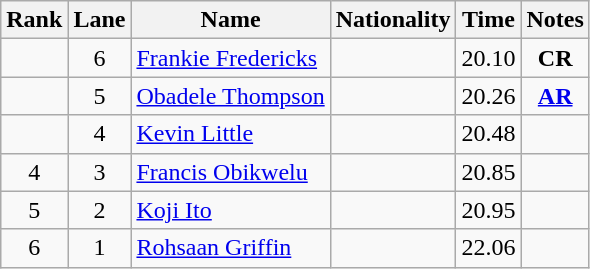<table class="wikitable sortable" style="text-align:center">
<tr>
<th>Rank</th>
<th>Lane</th>
<th>Name</th>
<th>Nationality</th>
<th>Time</th>
<th>Notes</th>
</tr>
<tr>
<td></td>
<td>6</td>
<td align="left"><a href='#'>Frankie Fredericks</a></td>
<td align=left></td>
<td>20.10</td>
<td><strong>CR</strong></td>
</tr>
<tr>
<td></td>
<td>5</td>
<td align="left"><a href='#'>Obadele Thompson</a></td>
<td align=left></td>
<td>20.26</td>
<td><strong><a href='#'>AR</a></strong></td>
</tr>
<tr>
<td></td>
<td>4</td>
<td align="left"><a href='#'>Kevin Little</a></td>
<td align=left></td>
<td>20.48</td>
<td></td>
</tr>
<tr>
<td>4</td>
<td>3</td>
<td align="left"><a href='#'>Francis Obikwelu</a></td>
<td align=left></td>
<td>20.85</td>
<td></td>
</tr>
<tr>
<td>5</td>
<td>2</td>
<td align="left"><a href='#'>Koji Ito</a></td>
<td align=left></td>
<td>20.95</td>
<td></td>
</tr>
<tr>
<td>6</td>
<td>1</td>
<td align="left"><a href='#'>Rohsaan Griffin</a></td>
<td align=left></td>
<td>22.06</td>
<td></td>
</tr>
</table>
